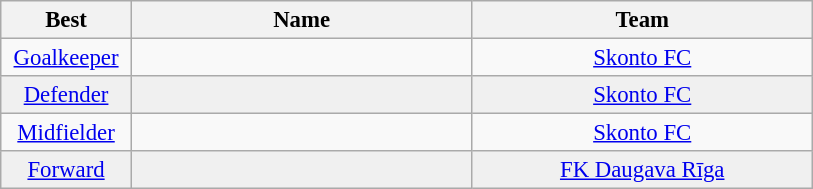<table class="wikitable" style="font-size:95%; text-align:center;">
<tr>
<th width="80">Best</th>
<th width="220">Name</th>
<th width="220">Team</th>
</tr>
<tr>
<td><a href='#'>Goalkeeper</a></td>
<td></td>
<td><a href='#'>Skonto FC</a></td>
</tr>
<tr bgcolor="#F0F0F0">
<td><a href='#'>Defender</a></td>
<td></td>
<td><a href='#'>Skonto FC</a></td>
</tr>
<tr>
<td><a href='#'>Midfielder</a></td>
<td></td>
<td><a href='#'>Skonto FC</a></td>
</tr>
<tr bgcolor="#F0F0F0">
<td><a href='#'>Forward</a></td>
<td></td>
<td><a href='#'>FK Daugava Rīga</a></td>
</tr>
</table>
